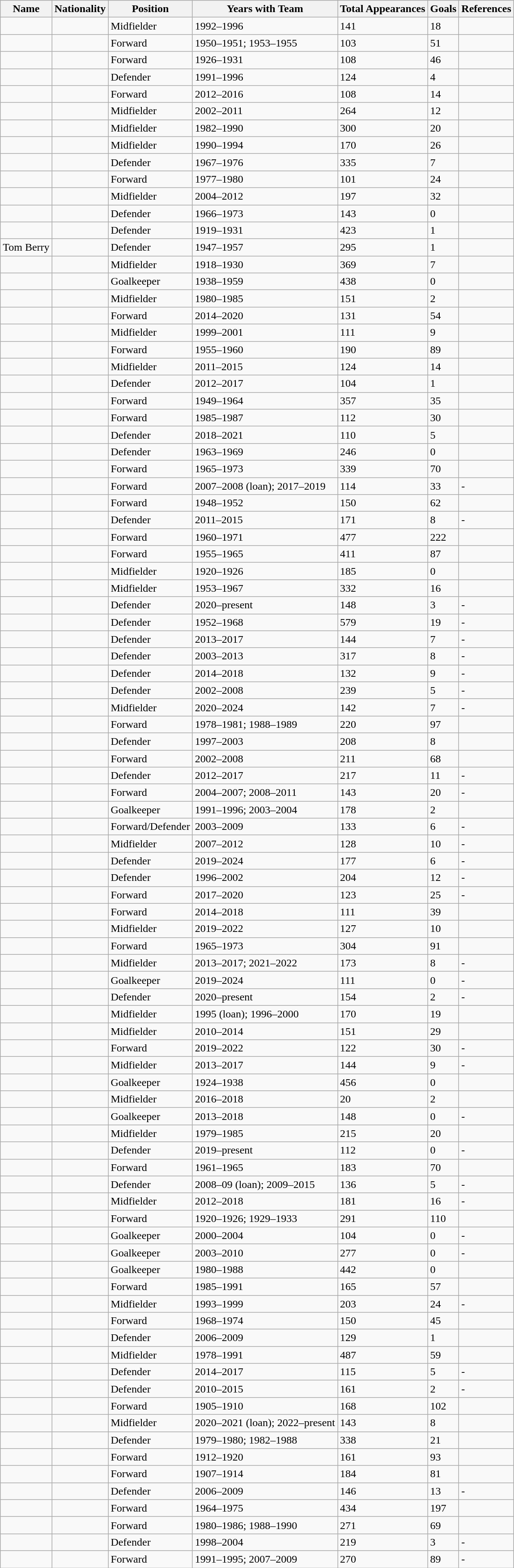<table class="wikitable sortable">
<tr>
<th>Name</th>
<th>Nationality</th>
<th>Position</th>
<th>Years with Team</th>
<th>Total Appearances</th>
<th>Goals</th>
<th>References</th>
</tr>
<tr>
<td></td>
<td></td>
<td>Midfielder</td>
<td>1992–1996</td>
<td>141</td>
<td>18</td>
<td></td>
</tr>
<tr>
<td></td>
<td></td>
<td>Forward</td>
<td>1950–1951; 1953–1955</td>
<td>103</td>
<td>51</td>
<td></td>
</tr>
<tr>
<td></td>
<td></td>
<td>Forward</td>
<td>1926–1931</td>
<td>108</td>
<td>46</td>
<td></td>
</tr>
<tr>
<td></td>
<td></td>
<td>Defender</td>
<td>1991–1996</td>
<td>124</td>
<td>4</td>
<td></td>
</tr>
<tr>
<td></td>
<td></td>
<td>Forward</td>
<td>2012–2016</td>
<td>108</td>
<td>14</td>
<td></td>
</tr>
<tr>
<td></td>
<td></td>
<td>Midfielder</td>
<td>2002–2011</td>
<td>264</td>
<td>12</td>
<td></td>
</tr>
<tr>
<td></td>
<td></td>
<td>Midfielder</td>
<td>1982–1990</td>
<td>300</td>
<td>20</td>
<td></td>
</tr>
<tr>
<td></td>
<td></td>
<td>Midfielder</td>
<td>1990–1994</td>
<td>170</td>
<td>26</td>
<td></td>
</tr>
<tr>
<td></td>
<td></td>
<td>Defender</td>
<td>1967–1976</td>
<td>335</td>
<td>7</td>
<td></td>
</tr>
<tr>
<td></td>
<td></td>
<td>Forward</td>
<td>1977–1980</td>
<td>101</td>
<td>24</td>
<td></td>
</tr>
<tr>
<td></td>
<td></td>
<td>Midfielder</td>
<td>2004–2012</td>
<td>197</td>
<td>32</td>
<td></td>
</tr>
<tr>
<td></td>
<td></td>
<td>Defender</td>
<td>1966–1973</td>
<td>143</td>
<td>0</td>
<td></td>
</tr>
<tr>
<td></td>
<td></td>
<td>Defender</td>
<td>1919–1931</td>
<td>423</td>
<td>1</td>
<td></td>
</tr>
<tr>
<td>Tom Berry</td>
<td></td>
<td>Defender</td>
<td>1947–1957</td>
<td>295</td>
<td>1</td>
<td></td>
</tr>
<tr>
<td></td>
<td></td>
<td>Midfielder</td>
<td>1918–1930</td>
<td>369</td>
<td>7</td>
<td></td>
</tr>
<tr>
<td></td>
<td></td>
<td>Goalkeeper</td>
<td>1938–1959</td>
<td>438</td>
<td>0</td>
<td></td>
</tr>
<tr>
<td></td>
<td></td>
<td>Midfielder</td>
<td>1980–1985</td>
<td>151</td>
<td>2</td>
<td></td>
</tr>
<tr>
<td></td>
<td></td>
<td>Forward</td>
<td>2014–2020</td>
<td>131</td>
<td>54</td>
<td></td>
</tr>
<tr>
<td></td>
<td></td>
<td>Midfielder</td>
<td>1999–2001</td>
<td>111</td>
<td>9</td>
<td></td>
</tr>
<tr>
<td></td>
<td></td>
<td>Forward</td>
<td>1955–1960</td>
<td>190</td>
<td>89</td>
<td></td>
</tr>
<tr>
<td></td>
<td></td>
<td>Midfielder</td>
<td>2011–2015</td>
<td>124</td>
<td>14</td>
<td></td>
</tr>
<tr>
<td></td>
<td></td>
<td>Defender</td>
<td>2012–2017</td>
<td>104</td>
<td>1</td>
<td></td>
</tr>
<tr>
<td></td>
<td></td>
<td>Forward</td>
<td>1949–1964</td>
<td>357</td>
<td>35</td>
<td></td>
</tr>
<tr>
<td></td>
<td></td>
<td>Forward</td>
<td>1985–1987</td>
<td>112</td>
<td>30</td>
<td></td>
</tr>
<tr>
<td></td>
<td></td>
<td>Defender</td>
<td>2018–2021</td>
<td>110</td>
<td>5</td>
<td></td>
</tr>
<tr>
<td></td>
<td></td>
<td>Defender</td>
<td>1963–1969</td>
<td>246</td>
<td>0</td>
<td></td>
</tr>
<tr>
<td></td>
<td></td>
<td>Forward</td>
<td>1965–1973</td>
<td>339</td>
<td>70</td>
<td></td>
</tr>
<tr>
<td></td>
<td></td>
<td>Forward</td>
<td>2007–2008 (loan); 2017–2019</td>
<td>114</td>
<td>33</td>
<td>-</td>
</tr>
<tr>
<td></td>
<td></td>
<td>Forward</td>
<td>1948–1952</td>
<td>150</td>
<td>62</td>
<td></td>
</tr>
<tr>
<td></td>
<td></td>
<td>Defender</td>
<td>2011–2015</td>
<td>171</td>
<td>8</td>
<td>-</td>
</tr>
<tr>
<td></td>
<td></td>
<td>Forward</td>
<td>1960–1971</td>
<td>477</td>
<td>222</td>
<td></td>
</tr>
<tr>
<td></td>
<td></td>
<td>Forward</td>
<td>1955–1965</td>
<td>411</td>
<td>87</td>
<td></td>
</tr>
<tr>
<td></td>
<td></td>
<td>Midfielder</td>
<td>1920–1926</td>
<td>185</td>
<td>0</td>
<td></td>
</tr>
<tr>
<td></td>
<td></td>
<td>Midfielder</td>
<td>1953–1967</td>
<td>332</td>
<td>16</td>
<td></td>
</tr>
<tr>
<td><strong></strong></td>
<td></td>
<td>Defender</td>
<td>2020–present</td>
<td>148</td>
<td>3</td>
<td>-</td>
</tr>
<tr>
<td></td>
<td></td>
<td>Defender</td>
<td>1952–1968</td>
<td>579</td>
<td>19</td>
<td>-</td>
</tr>
<tr>
<td></td>
<td></td>
<td>Defender</td>
<td>2013–2017</td>
<td>144</td>
<td>7</td>
<td>-</td>
</tr>
<tr>
<td></td>
<td></td>
<td>Defender</td>
<td>2003–2013</td>
<td>317</td>
<td>8</td>
<td>-</td>
</tr>
<tr>
<td></td>
<td></td>
<td>Defender</td>
<td>2014–2018</td>
<td>132</td>
<td>9</td>
<td>-</td>
</tr>
<tr>
<td></td>
<td></td>
<td>Defender</td>
<td>2002–2008</td>
<td>239</td>
<td>5</td>
<td>-</td>
</tr>
<tr>
<td></td>
<td></td>
<td>Midfielder</td>
<td>2020–2024</td>
<td>142</td>
<td>7</td>
<td>-</td>
</tr>
<tr>
<td></td>
<td></td>
<td>Forward</td>
<td>1978–1981; 1988–1989</td>
<td>220</td>
<td>97</td>
<td></td>
</tr>
<tr>
<td></td>
<td></td>
<td>Defender</td>
<td>1997–2003</td>
<td>208</td>
<td>8</td>
<td></td>
</tr>
<tr>
<td></td>
<td></td>
<td>Forward</td>
<td>2002–2008</td>
<td>211</td>
<td>68</td>
<td></td>
</tr>
<tr>
<td></td>
<td></td>
<td>Defender</td>
<td>2012–2017</td>
<td>217</td>
<td>11</td>
<td>-</td>
</tr>
<tr>
<td></td>
<td></td>
<td>Forward</td>
<td>2004–2007; 2008–2011</td>
<td>143</td>
<td>20</td>
<td>-</td>
</tr>
<tr>
<td></td>
<td></td>
<td>Goalkeeper</td>
<td>1991–1996; 2003–2004</td>
<td>178</td>
<td>2</td>
<td></td>
</tr>
<tr>
<td></td>
<td></td>
<td>Forward/Defender</td>
<td>2003–2009</td>
<td>133</td>
<td>6</td>
<td>-</td>
</tr>
<tr>
<td></td>
<td></td>
<td>Midfielder</td>
<td>2007–2012</td>
<td>128</td>
<td>10</td>
<td>-</td>
</tr>
<tr>
<td></td>
<td></td>
<td>Defender</td>
<td>2019–2024</td>
<td>177</td>
<td>6</td>
<td>-</td>
</tr>
<tr>
<td></td>
<td></td>
<td>Defender</td>
<td>1996–2002</td>
<td>204</td>
<td>12</td>
<td>-</td>
</tr>
<tr>
<td></td>
<td></td>
<td>Forward</td>
<td>2017–2020</td>
<td>123</td>
<td>25</td>
<td>-</td>
</tr>
<tr>
<td></td>
<td></td>
<td>Forward</td>
<td>2014–2018</td>
<td>111</td>
<td>39</td>
<td></td>
</tr>
<tr>
<td></td>
<td></td>
<td>Midfielder</td>
<td>2019–2022</td>
<td>127</td>
<td>10</td>
<td></td>
</tr>
<tr>
<td></td>
<td></td>
<td>Forward</td>
<td>1965–1973</td>
<td>304</td>
<td>91</td>
<td></td>
</tr>
<tr>
<td></td>
<td></td>
<td>Midfielder</td>
<td>2013–2017; 2021–2022</td>
<td>173</td>
<td>8</td>
<td>-</td>
</tr>
<tr>
<td></td>
<td></td>
<td>Goalkeeper</td>
<td>2019–2024</td>
<td>111</td>
<td>0</td>
<td>-</td>
</tr>
<tr>
<td><strong></strong></td>
<td></td>
<td>Defender</td>
<td>2020–present</td>
<td>154</td>
<td>2</td>
<td>-</td>
</tr>
<tr>
<td></td>
<td></td>
<td>Midfielder</td>
<td>1995 (loan); 1996–2000</td>
<td>170</td>
<td>19</td>
<td></td>
</tr>
<tr>
<td></td>
<td></td>
<td>Midfielder</td>
<td>2010–2014</td>
<td>151</td>
<td>29</td>
<td></td>
</tr>
<tr>
<td></td>
<td></td>
<td>Forward</td>
<td>2019–2022</td>
<td>122</td>
<td>30</td>
<td>-</td>
</tr>
<tr>
<td></td>
<td></td>
<td>Midfielder</td>
<td>2013–2017</td>
<td>144</td>
<td>9</td>
<td>-</td>
</tr>
<tr>
<td></td>
<td></td>
<td>Goalkeeper</td>
<td>1924–1938</td>
<td>456</td>
<td>0</td>
<td></td>
</tr>
<tr>
<td></td>
<td></td>
<td>Midfielder</td>
<td>2016–2018</td>
<td>20</td>
<td>2</td>
<td></td>
</tr>
<tr>
<td></td>
<td></td>
<td>Goalkeeper</td>
<td>2013–2018</td>
<td>148</td>
<td>0</td>
<td>-</td>
</tr>
<tr>
<td></td>
<td></td>
<td>Midfielder</td>
<td>1979–1985</td>
<td>215</td>
<td>20</td>
<td></td>
</tr>
<tr>
<td><strong></strong></td>
<td></td>
<td>Defender</td>
<td>2019–present</td>
<td>112</td>
<td>0</td>
<td>-</td>
</tr>
<tr>
<td></td>
<td></td>
<td>Forward</td>
<td>1961–1965</td>
<td>183</td>
<td>70</td>
<td></td>
</tr>
<tr>
<td></td>
<td></td>
<td>Defender</td>
<td>2008–09 (loan); 2009–2015</td>
<td>136</td>
<td>5</td>
<td>-</td>
</tr>
<tr>
<td></td>
<td></td>
<td>Midfielder</td>
<td>2012–2018</td>
<td>181</td>
<td>16</td>
<td>-</td>
</tr>
<tr>
<td></td>
<td></td>
<td>Forward</td>
<td>1920–1926; 1929–1933</td>
<td>291</td>
<td>110</td>
<td></td>
</tr>
<tr>
<td></td>
<td></td>
<td>Goalkeeper</td>
<td>2000–2004</td>
<td>104</td>
<td>0</td>
<td>-</td>
</tr>
<tr>
<td></td>
<td></td>
<td>Goalkeeper</td>
<td>2003–2010</td>
<td>277</td>
<td>0</td>
<td>-</td>
</tr>
<tr>
<td></td>
<td></td>
<td>Goalkeeper</td>
<td>1980–1988</td>
<td>442</td>
<td>0</td>
<td></td>
</tr>
<tr>
<td></td>
<td></td>
<td>Forward</td>
<td>1985–1991</td>
<td>165</td>
<td>57</td>
<td></td>
</tr>
<tr>
<td></td>
<td></td>
<td>Midfielder</td>
<td>1993–1999</td>
<td>203</td>
<td>24</td>
<td>-</td>
</tr>
<tr>
<td></td>
<td></td>
<td>Forward</td>
<td>1968–1974</td>
<td>150</td>
<td>45</td>
<td></td>
</tr>
<tr>
<td></td>
<td></td>
<td>Defender</td>
<td>2006–2009</td>
<td>129</td>
<td>1</td>
<td></td>
</tr>
<tr>
<td></td>
<td></td>
<td>Midfielder</td>
<td>1978–1991</td>
<td>487</td>
<td>59</td>
<td></td>
</tr>
<tr>
<td></td>
<td></td>
<td>Defender</td>
<td>2014–2017</td>
<td>115</td>
<td>5</td>
<td>-</td>
</tr>
<tr>
<td></td>
<td></td>
<td>Defender</td>
<td>2010–2015</td>
<td>161</td>
<td>2</td>
<td>-</td>
</tr>
<tr>
<td></td>
<td></td>
<td>Forward</td>
<td>1905–1910</td>
<td>168</td>
<td>102</td>
<td></td>
</tr>
<tr>
<td><strong></strong></td>
<td></td>
<td>Midfielder</td>
<td>2020–2021 (loan); 2022–present</td>
<td>143</td>
<td>8</td>
<td></td>
</tr>
<tr>
<td></td>
<td></td>
<td>Defender</td>
<td>1979–1980; 1982–1988</td>
<td>338</td>
<td>21</td>
<td></td>
</tr>
<tr>
<td></td>
<td></td>
<td>Forward</td>
<td>1912–1920</td>
<td>161</td>
<td>93</td>
<td></td>
</tr>
<tr>
<td></td>
<td></td>
<td>Forward</td>
<td>1907–1914</td>
<td>184</td>
<td>81</td>
<td></td>
</tr>
<tr>
<td></td>
<td></td>
<td>Defender</td>
<td>2006–2009</td>
<td>146</td>
<td>13</td>
<td>-</td>
</tr>
<tr>
<td></td>
<td></td>
<td>Forward</td>
<td>1964–1975</td>
<td>434</td>
<td>197</td>
<td></td>
</tr>
<tr>
<td></td>
<td></td>
<td>Forward</td>
<td>1980–1986; 1988–1990</td>
<td>271</td>
<td>69</td>
<td></td>
</tr>
<tr>
<td></td>
<td></td>
<td>Defender</td>
<td>1998–2004</td>
<td>219</td>
<td>3</td>
<td>-</td>
</tr>
<tr>
<td></td>
<td></td>
<td>Forward</td>
<td>1991–1995; 2007–2009</td>
<td>270</td>
<td>89</td>
<td>-</td>
</tr>
</table>
